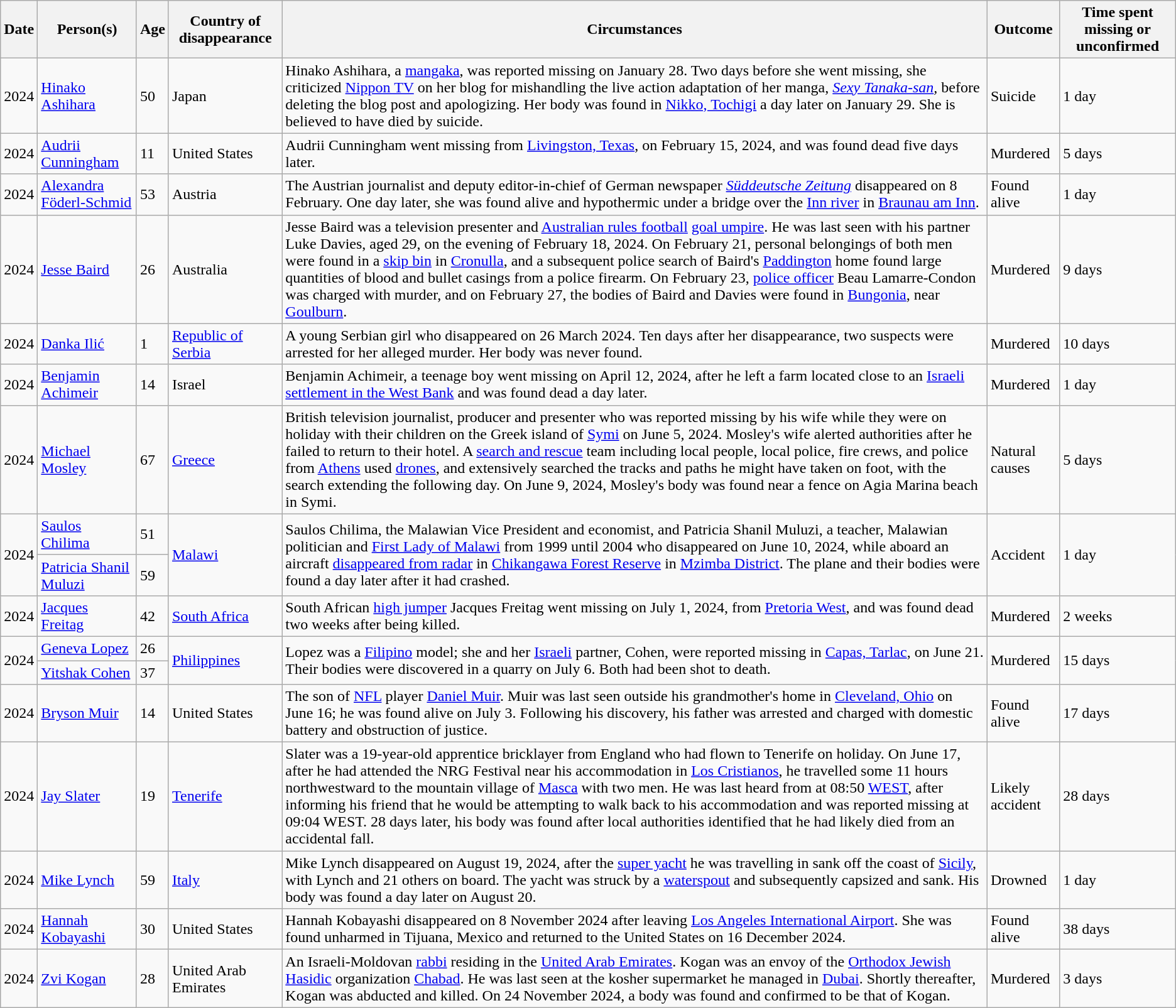<table class="wikitable sortable zebra">
<tr>
<th data-sort-type="isoDate">Date</th>
<th data-sort-type="text">Person(s)</th>
<th data-sort-type="text">Age</th>
<th data-sort-type="text">Country of disappearance</th>
<th class="unsortable">Circumstances</th>
<th data-sort-type="text">Outcome</th>
<th>Time spent missing or unconfirmed</th>
</tr>
<tr>
<td>2024</td>
<td><a href='#'>Hinako Ashihara</a></td>
<td>50</td>
<td>Japan</td>
<td>Hinako Ashihara, a <a href='#'>mangaka</a>, was reported missing on January 28. Two days before she went missing, she criticized <a href='#'>Nippon TV</a> on her blog for mishandling the live action adaptation of her manga, <em><a href='#'>Sexy Tanaka-san</a>,</em> before deleting the blog post and apologizing. Her body was found in <a href='#'>Nikko, Tochigi</a> a day later on January 29. She is believed to have died by suicide.</td>
<td>Suicide</td>
<td>1 day</td>
</tr>
<tr>
<td>2024</td>
<td><a href='#'>Audrii Cunningham</a></td>
<td>11</td>
<td>United States</td>
<td>Audrii Cunningham went missing from <a href='#'>Livingston, Texas</a>, on February 15, 2024, and was found dead five days later.</td>
<td>Murdered</td>
<td>5 days</td>
</tr>
<tr>
<td>2024</td>
<td><a href='#'>Alexandra Föderl-Schmid</a></td>
<td>53</td>
<td>Austria</td>
<td>The Austrian journalist and deputy editor-in-chief of German newspaper <em><a href='#'>Süddeutsche Zeitung</a></em> disappeared on 8 February. One day later, she was found alive and hypothermic under a bridge over the <a href='#'>Inn river</a> in <a href='#'>Braunau am Inn</a>.</td>
<td>Found alive</td>
<td>1 day</td>
</tr>
<tr>
<td>2024</td>
<td><a href='#'>Jesse Baird</a></td>
<td>26</td>
<td>Australia</td>
<td>Jesse Baird was a television presenter and <a href='#'>Australian rules football</a> <a href='#'>goal umpire</a>. He was last seen with his partner Luke Davies, aged 29, on the evening of February 18, 2024. On February 21, personal belongings of both men were found in a <a href='#'>skip bin</a> in <a href='#'>Cronulla</a>, and a subsequent police search of Baird's <a href='#'>Paddington</a> home found large quantities of blood and bullet casings from a police firearm. On February 23, <a href='#'>police officer</a> Beau Lamarre-Condon was charged with murder, and on February 27, the bodies of Baird and Davies were found in <a href='#'>Bungonia</a>, near <a href='#'>Goulburn</a>.</td>
<td>Murdered</td>
<td>9 days</td>
</tr>
<tr>
<td>2024</td>
<td><a href='#'>Danka Ilić</a></td>
<td>1</td>
<td><a href='#'>Republic of Serbia</a></td>
<td>A young Serbian girl who disappeared on 26 March 2024. Ten days after her disappearance, two suspects were arrested for her alleged murder. Her body was never found.</td>
<td>Murdered</td>
<td>10 days</td>
</tr>
<tr>
<td>2024</td>
<td><a href='#'>Benjamin Achimeir</a></td>
<td>14</td>
<td>Israel</td>
<td>Benjamin Achimeir, a teenage boy went missing on April 12, 2024, after he left a farm located close to an <a href='#'>Israeli settlement in the West Bank</a> and was found dead a day later.</td>
<td>Murdered</td>
<td>1 day</td>
</tr>
<tr>
<td>2024</td>
<td><a href='#'>Michael Mosley</a></td>
<td>67</td>
<td><a href='#'>Greece</a></td>
<td>British television journalist, producer and presenter who was reported missing by his wife while they were on holiday with their children on the Greek island of <a href='#'>Symi</a> on June 5, 2024. Mosley's wife alerted authorities after he failed to return to their hotel. A <a href='#'>search and rescue</a> team including local people, local police, fire crews, and police from <a href='#'>Athens</a> used <a href='#'>drones</a>, and extensively searched the tracks and paths he might have taken on foot, with the search extending the following day. On June 9, 2024, Mosley's body was found near a fence on Agia Marina beach in Symi.</td>
<td>Natural causes</td>
<td>5 days</td>
</tr>
<tr>
<td rowspan="2">2024</td>
<td><a href='#'>Saulos Chilima</a></td>
<td>51</td>
<td rowspan="2"><a href='#'>Malawi</a></td>
<td rowspan="2">Saulos Chilima, the Malawian Vice President and economist, and Patricia Shanil Muluzi, a teacher, Malawian politician and <a href='#'>First Lady of Malawi</a> from 1999 until 2004 who disappeared on June 10, 2024, while aboard an aircraft <a href='#'>disappeared from radar</a> in <a href='#'>Chikangawa Forest Reserve</a> in <a href='#'>Mzimba District</a>. The plane and their bodies were found a day later after it had crashed.</td>
<td rowspan="2">Accident</td>
<td rowspan="2">1 day</td>
</tr>
<tr>
<td><a href='#'>Patricia Shanil Muluzi</a></td>
<td>59</td>
</tr>
<tr>
<td>2024</td>
<td><a href='#'>Jacques Freitag</a></td>
<td>42</td>
<td><a href='#'>South Africa</a></td>
<td>South African <a href='#'>high jumper</a> Jacques Freitag went missing on July 1, 2024, from <a href='#'>Pretoria West</a>, and was found dead two weeks after being killed.</td>
<td>Murdered</td>
<td>2 weeks</td>
</tr>
<tr>
<td rowspan="2">2024</td>
<td><a href='#'>Geneva Lopez</a></td>
<td>26</td>
<td rowspan="2"><a href='#'>Philippines</a></td>
<td rowspan="2">Lopez was a <a href='#'>Filipino</a> model; she and her <a href='#'>Israeli</a> partner, Cohen, were reported missing in <a href='#'>Capas, Tarlac</a>, on June 21. Their bodies were discovered in a quarry on July 6. Both had been shot to death.</td>
<td rowspan="2">Murdered</td>
<td rowspan="2">15 days</td>
</tr>
<tr>
<td><a href='#'>Yitshak Cohen</a></td>
<td>37</td>
</tr>
<tr>
<td>2024</td>
<td><a href='#'>Bryson Muir</a></td>
<td>14</td>
<td>United States</td>
<td>The son of <a href='#'>NFL</a> player <a href='#'>Daniel Muir</a>. Muir was last seen outside his grandmother's home in <a href='#'>Cleveland, Ohio</a> on June 16; he was found alive on July 3. Following his discovery, his father was arrested and charged with domestic battery and obstruction of justice.</td>
<td>Found alive</td>
<td>17 days</td>
</tr>
<tr>
<td>2024</td>
<td><a href='#'>Jay Slater</a></td>
<td>19</td>
<td><a href='#'>Tenerife</a></td>
<td>Slater was a 19-year-old apprentice bricklayer from England who had flown to Tenerife on holiday. On June 17, after he had attended the NRG Festival near his accommodation in <a href='#'>Los Cristianos</a>, he travelled some 11 hours northwestward to the mountain village of <a href='#'>Masca</a> with two men. He was last heard from at 08:50 <a href='#'>WEST</a>, after informing his friend that he would be attempting to walk back to his accommodation and was reported missing at 09:04 WEST. 28 days later, his body was found after local authorities identified that he had likely died from an accidental fall.</td>
<td>Likely accident</td>
<td>28 days</td>
</tr>
<tr>
<td>2024</td>
<td><a href='#'>Mike Lynch</a></td>
<td>59</td>
<td><a href='#'>Italy</a></td>
<td>Mike Lynch disappeared on August 19, 2024, after the <a href='#'>super yacht</a> he was travelling in sank off the coast of <a href='#'>Sicily</a>, with Lynch and 21 others on board. The yacht was struck by a <a href='#'>waterspout</a> and subsequently capsized and sank. His body was found a day later on August 20.</td>
<td>Drowned</td>
<td>1 day</td>
</tr>
<tr>
<td>2024</td>
<td><a href='#'>Hannah Kobayashi</a></td>
<td>30</td>
<td>United States</td>
<td>Hannah Kobayashi disappeared on 8 November 2024 after leaving <a href='#'>Los Angeles International Airport</a>. She was found unharmed in Tijuana, Mexico and returned to the United States on 16 December 2024.</td>
<td>Found alive</td>
<td>38 days</td>
</tr>
<tr>
<td>2024</td>
<td><a href='#'>Zvi Kogan</a></td>
<td>28</td>
<td>United Arab Emirates</td>
<td>An Israeli-Moldovan <a href='#'>rabbi</a> residing in the <a href='#'>United Arab Emirates</a>. Kogan was an envoy of the <a href='#'>Orthodox Jewish</a> <a href='#'>Hasidic</a> organization <a href='#'>Chabad</a>. He was last seen at the kosher supermarket he managed in <a href='#'>Dubai</a>. Shortly thereafter, Kogan was abducted and killed. On 24 November 2024, a body was found and confirmed to be that of Kogan.</td>
<td>Murdered</td>
<td>3 days</td>
</tr>
</table>
